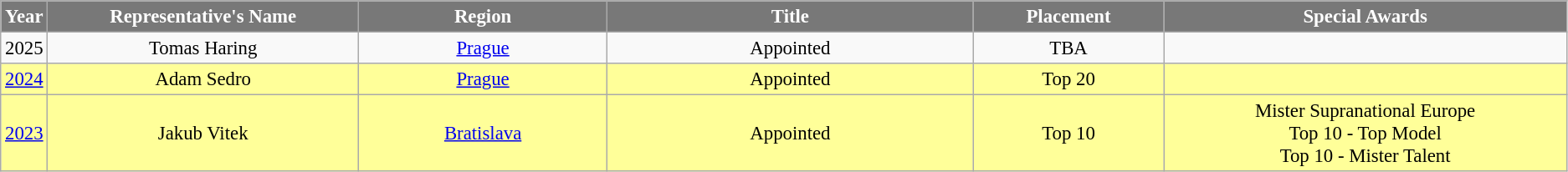<table class="wikitable sortable" style="font-size: 95%; text-align:center">
<tr>
<th style="background-color:#787878;color:#FFFFFF;">Year</th>
<th width="250" style="background-color:#787878;color:#FFFFFF;">Representative's Name</th>
<th width="200" style="background-color:#787878;color:#FFFFFF;">Region</th>
<th width="300" style="background-color:#787878;color:#FFFFFF;">Title</th>
<th width="150" style="background-color:#787878;color:#FFFFFF;">Placement</th>
<th width="330" style="background-color:#787878;color:#FFFFFF;">Special Awards</th>
</tr>
<tr>
<td>2025</td>
<td>Tomas Haring</td>
<td><a href='#'>Prague</a></td>
<td>Appointed</td>
<td>TBA</td>
</tr>
<tr style="background-color:#FFFF99; ">
<td><a href='#'>2024</a></td>
<td>Adam Sedro</td>
<td><a href='#'>Prague</a></td>
<td>Appointed</td>
<td>Top 20</td>
<td></td>
</tr>
<tr style="background-color:#FFFF99; ">
<td><a href='#'>2023</a></td>
<td>Jakub Vitek</td>
<td><a href='#'>Bratislava</a></td>
<td>Appointed</td>
<td>Top 10</td>
<td>Mister Supranational Europe<br>Top 10 - Top Model<br>Top 10 - Mister Talent</td>
</tr>
</table>
